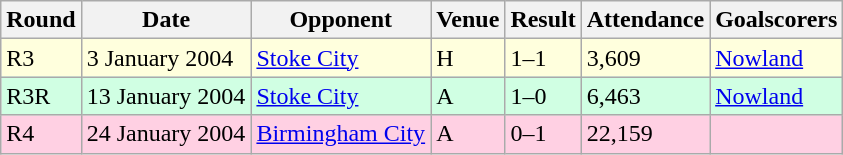<table class="wikitable">
<tr>
<th>Round</th>
<th>Date</th>
<th>Opponent</th>
<th>Venue</th>
<th>Result</th>
<th>Attendance</th>
<th>Goalscorers</th>
</tr>
<tr style="background-color: #ffffdd;">
<td>R3</td>
<td>3 January 2004</td>
<td><a href='#'>Stoke City</a></td>
<td>H</td>
<td>1–1</td>
<td>3,609</td>
<td><a href='#'>Nowland</a></td>
</tr>
<tr style="background-color: #d0ffe3;">
<td>R3R</td>
<td>13 January 2004</td>
<td><a href='#'>Stoke City</a></td>
<td>A</td>
<td>1–0</td>
<td>6,463</td>
<td><a href='#'>Nowland</a></td>
</tr>
<tr style="background-color: #ffd0e3;">
<td>R4</td>
<td>24 January 2004</td>
<td><a href='#'>Birmingham City</a></td>
<td>A</td>
<td>0–1</td>
<td>22,159</td>
<td></td>
</tr>
</table>
